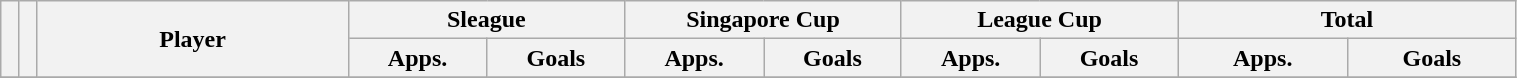<table class="wikitable" style="text-align:center; font-size:100%; width:80%;">
<tr>
<th rowspan=2></th>
<th rowspan=2></th>
<th rowspan="2" style="width:200px;">Player</th>
<th colspan="2" style="width:105px;">Sleague</th>
<th colspan="2" style="width:105px;">Singapore Cup</th>
<th colspan="2" style="width:105px;">League Cup</th>
<th colspan="2" style="width:130px;">Total</th>
</tr>
<tr>
<th>Apps.</th>
<th>Goals</th>
<th>Apps.</th>
<th>Goals</th>
<th>Apps.</th>
<th>Goals</th>
<th>Apps.</th>
<th>Goals</th>
</tr>
<tr>
</tr>
</table>
